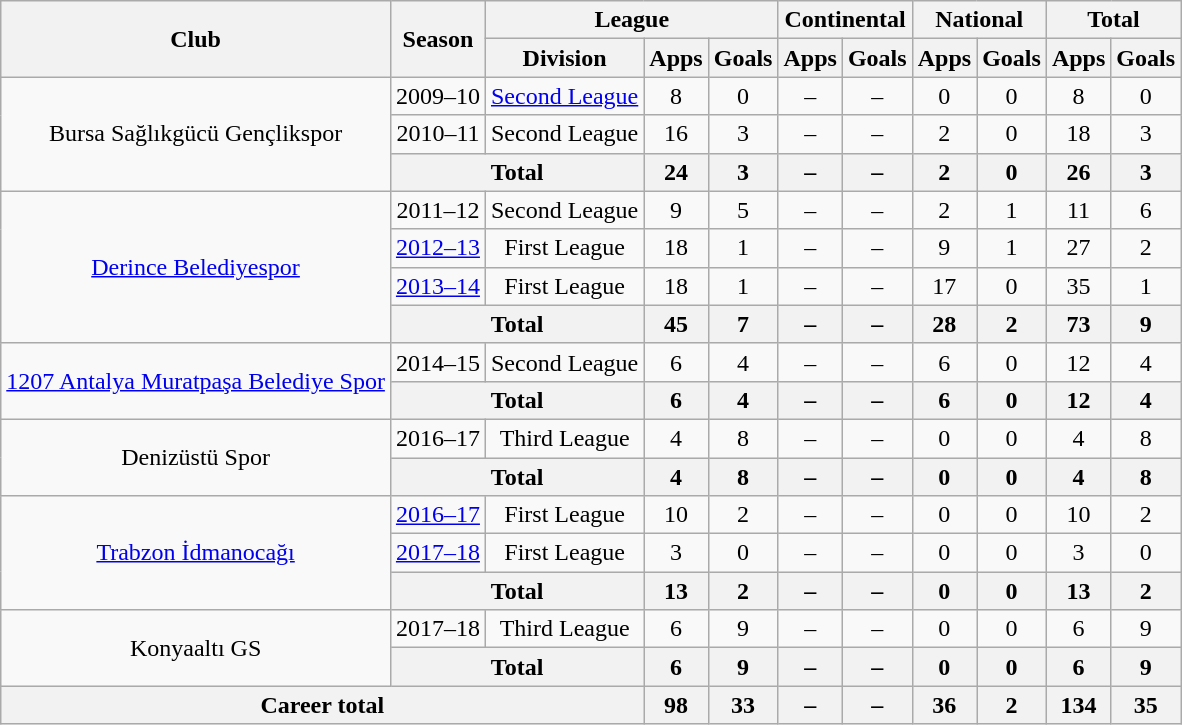<table class="wikitable" style="text-align: center;">
<tr>
<th rowspan="2">Club</th>
<th rowspan="2">Season</th>
<th colspan="3">League</th>
<th colspan="2">Continental</th>
<th colspan="2">National</th>
<th colspan="2">Total</th>
</tr>
<tr>
<th>Division</th>
<th>Apps</th>
<th>Goals</th>
<th>Apps</th>
<th>Goals</th>
<th>Apps</th>
<th>Goals</th>
<th>Apps</th>
<th>Goals</th>
</tr>
<tr>
<td rowspan=3>Bursa Sağlıkgücü Gençlikspor</td>
<td>2009–10</td>
<td><a href='#'>Second League</a></td>
<td>8</td>
<td>0</td>
<td>–</td>
<td>–</td>
<td>0</td>
<td>0</td>
<td>8</td>
<td>0</td>
</tr>
<tr>
<td>2010–11</td>
<td>Second League</td>
<td>16</td>
<td>3</td>
<td>–</td>
<td>–</td>
<td>2</td>
<td>0</td>
<td>18</td>
<td>3</td>
</tr>
<tr>
<th colspan="2">Total</th>
<th>24</th>
<th>3</th>
<th>–</th>
<th>–</th>
<th>2</th>
<th>0</th>
<th>26</th>
<th>3</th>
</tr>
<tr>
<td rowspan=4><a href='#'>Derince Belediyespor</a></td>
<td>2011–12</td>
<td>Second League</td>
<td>9</td>
<td>5</td>
<td>–</td>
<td>–</td>
<td>2</td>
<td>1</td>
<td>11</td>
<td>6</td>
</tr>
<tr>
<td><a href='#'>2012–13</a></td>
<td>First League</td>
<td>18</td>
<td>1</td>
<td>–</td>
<td>–</td>
<td>9</td>
<td>1</td>
<td>27</td>
<td>2</td>
</tr>
<tr>
<td><a href='#'>2013–14</a></td>
<td>First League</td>
<td>18</td>
<td>1</td>
<td>–</td>
<td>–</td>
<td>17</td>
<td>0</td>
<td>35</td>
<td>1</td>
</tr>
<tr>
<th colspan="2">Total</th>
<th>45</th>
<th>7</th>
<th>–</th>
<th>–</th>
<th>28</th>
<th>2</th>
<th>73</th>
<th>9</th>
</tr>
<tr>
<td rowspan=2><a href='#'>1207 Antalya Muratpaşa Belediye Spor</a></td>
<td>2014–15</td>
<td>Second League</td>
<td>6</td>
<td>4</td>
<td>–</td>
<td>–</td>
<td>6</td>
<td>0</td>
<td>12</td>
<td>4</td>
</tr>
<tr>
<th colspan="2">Total</th>
<th>6</th>
<th>4</th>
<th>–</th>
<th>–</th>
<th>6</th>
<th>0</th>
<th>12</th>
<th>4</th>
</tr>
<tr>
<td rowspan=2>Denizüstü Spor</td>
<td>2016–17</td>
<td>Third League</td>
<td>4</td>
<td>8</td>
<td>–</td>
<td>–</td>
<td>0</td>
<td>0</td>
<td>4</td>
<td>8</td>
</tr>
<tr>
<th colspan="2">Total</th>
<th>4</th>
<th>8</th>
<th>–</th>
<th>–</th>
<th>0</th>
<th>0</th>
<th>4</th>
<th>8</th>
</tr>
<tr>
<td rowspan=3><a href='#'>Trabzon İdmanocağı</a></td>
<td><a href='#'>2016–17</a></td>
<td>First League</td>
<td>10</td>
<td>2</td>
<td>–</td>
<td>–</td>
<td>0</td>
<td>0</td>
<td>10</td>
<td>2</td>
</tr>
<tr>
<td><a href='#'>2017–18</a></td>
<td>First League</td>
<td>3</td>
<td>0</td>
<td>–</td>
<td>–</td>
<td>0</td>
<td>0</td>
<td>3</td>
<td>0</td>
</tr>
<tr>
<th colspan="2">Total</th>
<th>13</th>
<th>2</th>
<th>–</th>
<th>–</th>
<th>0</th>
<th>0</th>
<th>13</th>
<th>2</th>
</tr>
<tr>
<td rowspan=2>Konyaaltı GS</td>
<td>2017–18</td>
<td>Third League</td>
<td>6</td>
<td>9</td>
<td>–</td>
<td>–</td>
<td>0</td>
<td>0</td>
<td>6</td>
<td>9</td>
</tr>
<tr>
<th colspan="2">Total</th>
<th>6</th>
<th>9</th>
<th>–</th>
<th>–</th>
<th>0</th>
<th>0</th>
<th>6</th>
<th>9</th>
</tr>
<tr>
<th colspan="3">Career total</th>
<th>98</th>
<th>33</th>
<th>–</th>
<th>–</th>
<th>36</th>
<th>2</th>
<th>134</th>
<th>35</th>
</tr>
</table>
